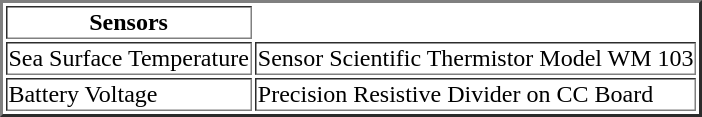<table border="2" style="margin: 1em auto 1em auto">
<tr>
<th>Sensors</th>
</tr>
<tr>
<td>Sea Surface Temperature</td>
<td>Sensor Scientific Thermistor Model WM 103</td>
</tr>
<tr>
<td>Battery Voltage</td>
<td>Precision Resistive Divider on CC Board</td>
</tr>
</table>
